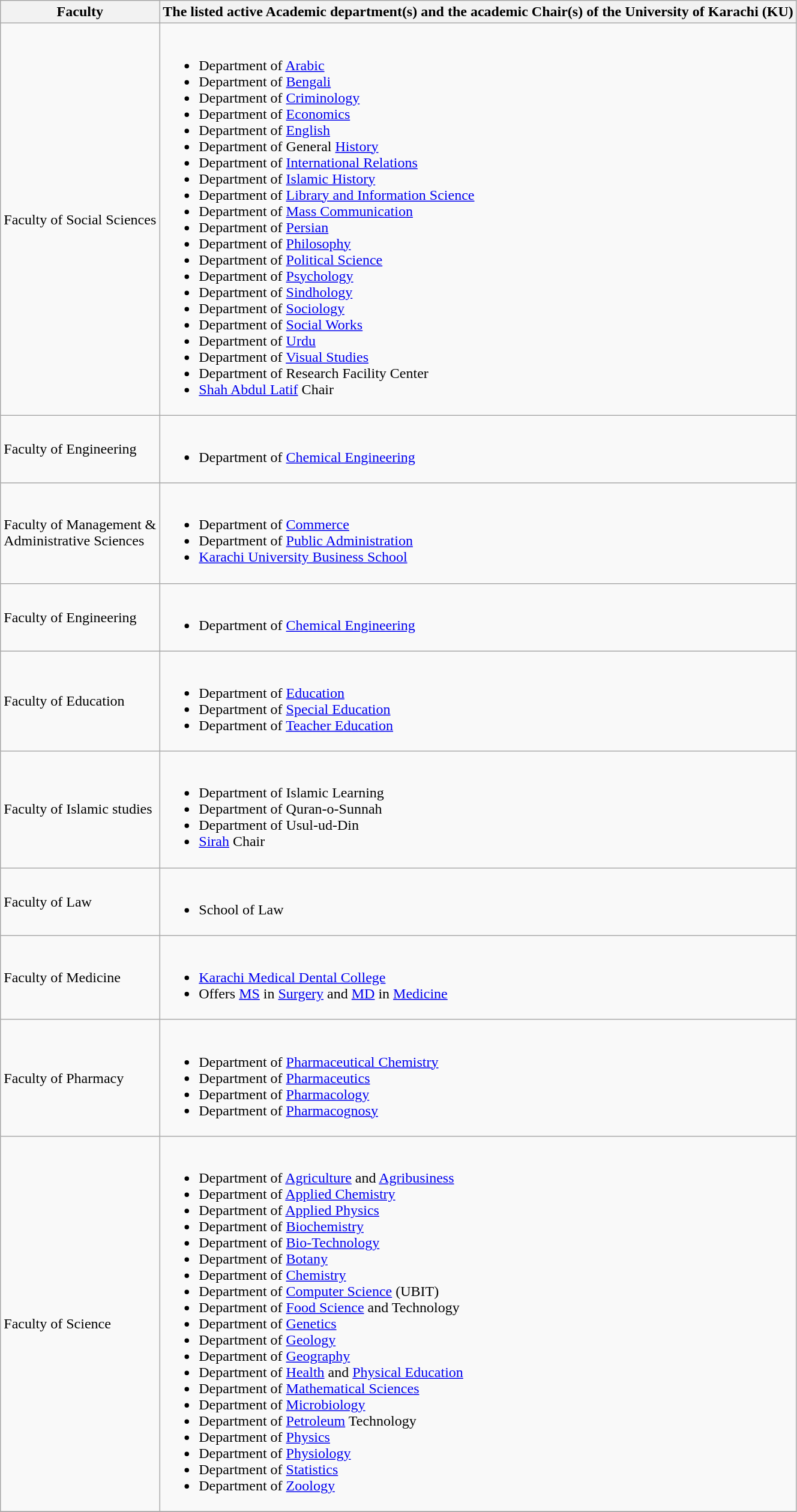<table class="wikitable sortable mw-collapsible">
<tr>
<th>Faculty</th>
<th>The listed active Academic department(s) and the academic Chair(s) of the University of Karachi (KU)</th>
</tr>
<tr>
<td>Faculty of Social Sciences</td>
<td><br><ul><li>Department of <a href='#'>Arabic</a></li><li>Department of <a href='#'>Bengali</a></li><li>Department of <a href='#'>Criminology</a></li><li>Department of <a href='#'>Economics</a></li><li>Department of <a href='#'>English</a></li><li>Department of General <a href='#'>History</a></li><li>Department of <a href='#'>International Relations</a></li><li>Department of <a href='#'>Islamic History</a></li><li>Department of <a href='#'>Library and Information Science</a></li><li>Department of <a href='#'>Mass Communication</a></li><li>Department of <a href='#'>Persian</a></li><li>Department of <a href='#'>Philosophy</a></li><li>Department of <a href='#'>Political Science</a></li><li>Department of <a href='#'>Psychology</a></li><li>Department of <a href='#'>Sindhology</a></li><li>Department of <a href='#'>Sociology</a></li><li>Department of <a href='#'>Social Works</a></li><li>Department of <a href='#'>Urdu</a></li><li>Department of <a href='#'>Visual Studies</a></li><li>Department of Research Facility Center</li><li><a href='#'>Shah Abdul Latif</a> Chair</li></ul></td>
</tr>
<tr>
<td>Faculty of Engineering</td>
<td><br><ul><li>Department of <a href='#'>Chemical Engineering</a></li></ul></td>
</tr>
<tr>
<td>Faculty of Management &<br>Administrative Sciences</td>
<td><br><ul><li>Department of <a href='#'>Commerce</a></li><li>Department of <a href='#'>Public Administration</a></li><li><a href='#'>Karachi University Business School</a></li></ul></td>
</tr>
<tr>
<td>Faculty of Engineering</td>
<td><br><ul><li>Department of <a href='#'>Chemical Engineering</a></li></ul></td>
</tr>
<tr>
<td>Faculty of Education</td>
<td><br><ul><li>Department of <a href='#'>Education</a></li><li>Department of <a href='#'>Special Education</a></li><li>Department of <a href='#'>Teacher Education</a></li></ul></td>
</tr>
<tr>
<td>Faculty of Islamic studies</td>
<td><br><ul><li>Department of Islamic Learning</li><li>Department of Quran-o-Sunnah</li><li>Department of Usul-ud-Din</li><li><a href='#'>Sirah</a> Chair</li></ul></td>
</tr>
<tr>
<td>Faculty of Law</td>
<td><br><ul><li>School of Law</li></ul></td>
</tr>
<tr>
<td>Faculty of Medicine</td>
<td><br><ul><li><a href='#'>Karachi Medical Dental College</a></li><li>Offers <a href='#'>MS</a> in <a href='#'>Surgery</a> and <a href='#'>MD</a> in <a href='#'>Medicine</a></li></ul></td>
</tr>
<tr>
<td>Faculty of Pharmacy</td>
<td><br><ul><li>Department of <a href='#'>Pharmaceutical Chemistry</a></li><li>Department of <a href='#'>Pharmaceutics</a></li><li>Department of <a href='#'>Pharmacology</a></li><li>Department of <a href='#'>Pharmacognosy</a></li></ul></td>
</tr>
<tr>
<td>Faculty of Science</td>
<td><br><ul><li>Department of <a href='#'>Agriculture</a> and <a href='#'>Agribusiness</a></li><li>Department of <a href='#'>Applied Chemistry</a></li><li>Department of <a href='#'>Applied Physics</a></li><li>Department of <a href='#'>Biochemistry</a></li><li>Department of <a href='#'>Bio-Technology</a></li><li>Department of <a href='#'>Botany</a></li><li>Department of <a href='#'>Chemistry</a></li><li>Department of <a href='#'>Computer Science</a> (UBIT)</li><li>Department of <a href='#'>Food Science</a> and Technology</li><li>Department of <a href='#'>Genetics</a></li><li>Department of <a href='#'>Geology</a></li><li>Department of <a href='#'>Geography</a></li><li>Department of <a href='#'>Health</a> and <a href='#'>Physical Education</a></li><li>Department of <a href='#'>Mathematical Sciences</a></li><li>Department of <a href='#'>Microbiology</a></li><li>Department of <a href='#'>Petroleum</a> Technology</li><li>Department of <a href='#'>Physics</a></li><li>Department of <a href='#'>Physiology</a></li><li>Department of <a href='#'>Statistics</a></li><li>Department of <a href='#'>Zoology</a></li></ul></td>
</tr>
<tr>
</tr>
</table>
